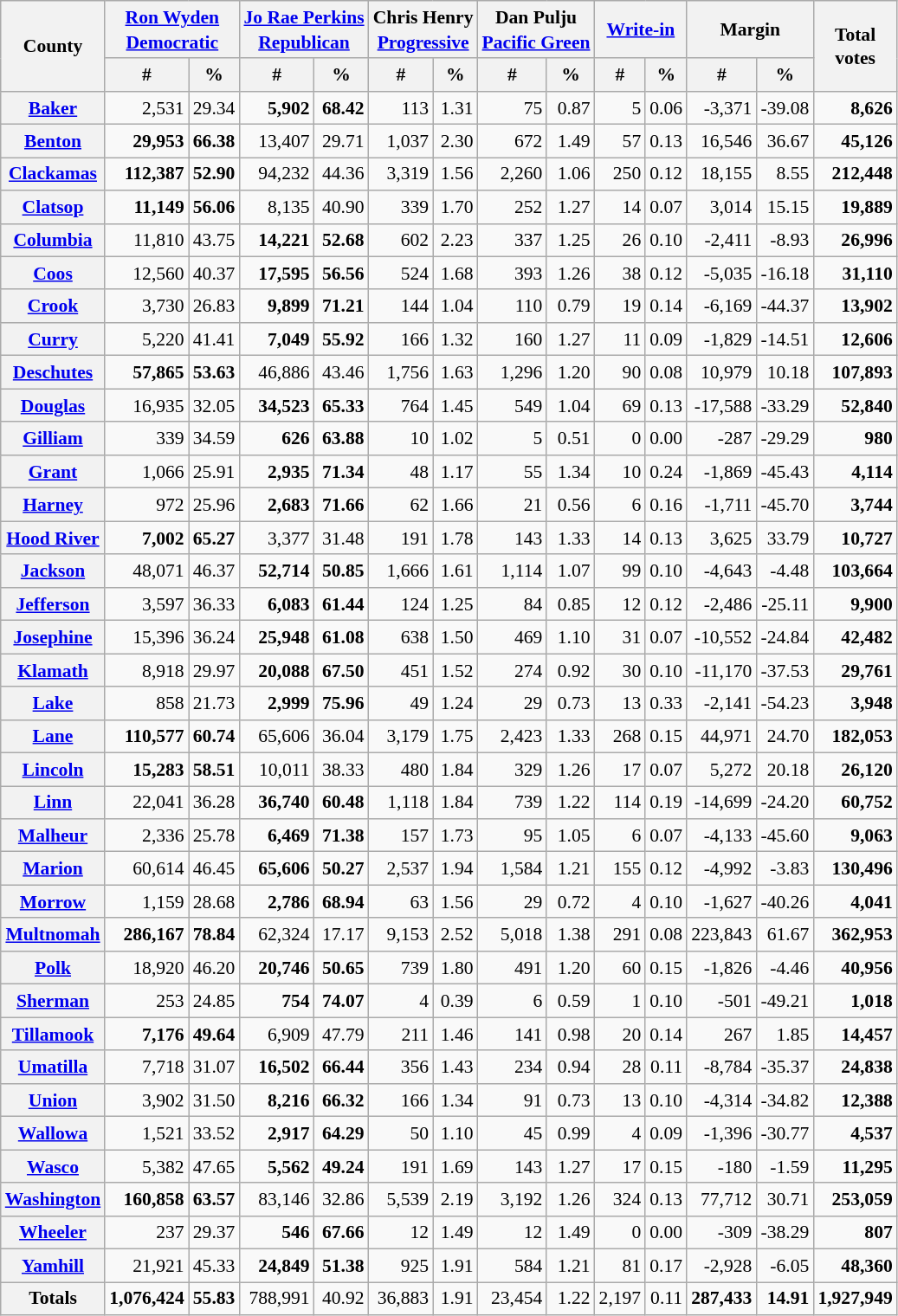<table class="wikitable sortable" style="text-align:right;font-size:90%;line-height:1.3">
<tr>
<th rowspan=2>County</th>
<th colspan=2><a href='#'>Ron Wyden</a><br><a href='#'>Democratic</a></th>
<th colspan=2><a href='#'>Jo Rae Perkins</a><br><a href='#'>Republican</a></th>
<th colspan=2>Chris Henry<br><a href='#'>Progressive</a></th>
<th colspan=2>Dan Pulju<br><a href='#'>Pacific Green</a></th>
<th colspan=2><a href='#'>Write-in</a></th>
<th colspan=2>Margin</th>
<th rowspan=2>Total<br>votes</th>
</tr>
<tr>
<th data-sort-type="number">#</th>
<th data-sort-type="number">%</th>
<th data-sort-type="number">#</th>
<th data-sort-type="number">%</th>
<th data-sort-type="number">#</th>
<th data-sort-type="number">%</th>
<th data-sort-type="number">#</th>
<th data-sort-type="number">%</th>
<th data-sort-type="number">#</th>
<th data-sort-type="number">%</th>
<th data-sort-type="number">#</th>
<th data-sort-type="number">%</th>
</tr>
<tr>
<th><a href='#'>Baker</a></th>
<td>2,531</td>
<td>29.34</td>
<td><strong>5,902</strong></td>
<td><strong>68.42</strong></td>
<td>113</td>
<td>1.31</td>
<td>75</td>
<td>0.87</td>
<td>5</td>
<td>0.06</td>
<td>-3,371</td>
<td>-39.08</td>
<td><strong>8,626</strong></td>
</tr>
<tr>
<th><a href='#'>Benton</a></th>
<td><strong>29,953</strong></td>
<td><strong>66.38</strong></td>
<td>13,407</td>
<td>29.71</td>
<td>1,037</td>
<td>2.30</td>
<td>672</td>
<td>1.49</td>
<td>57</td>
<td>0.13</td>
<td>16,546</td>
<td>36.67</td>
<td><strong>45,126</strong></td>
</tr>
<tr>
<th><a href='#'>Clackamas</a></th>
<td><strong>112,387</strong></td>
<td><strong>52.90</strong></td>
<td>94,232</td>
<td>44.36</td>
<td>3,319</td>
<td>1.56</td>
<td>2,260</td>
<td>1.06</td>
<td>250</td>
<td>0.12</td>
<td>18,155</td>
<td>8.55</td>
<td><strong>212,448</strong></td>
</tr>
<tr>
<th><a href='#'>Clatsop</a></th>
<td><strong>11,149</strong></td>
<td><strong>56.06</strong></td>
<td>8,135</td>
<td>40.90</td>
<td>339</td>
<td>1.70</td>
<td>252</td>
<td>1.27</td>
<td>14</td>
<td>0.07</td>
<td>3,014</td>
<td>15.15</td>
<td><strong>19,889</strong></td>
</tr>
<tr>
<th><a href='#'>Columbia</a></th>
<td>11,810</td>
<td>43.75</td>
<td><strong>14,221</strong></td>
<td><strong>52.68</strong></td>
<td>602</td>
<td>2.23</td>
<td>337</td>
<td>1.25</td>
<td>26</td>
<td>0.10</td>
<td>-2,411</td>
<td>-8.93</td>
<td><strong>26,996</strong></td>
</tr>
<tr>
<th><a href='#'>Coos</a></th>
<td>12,560</td>
<td>40.37</td>
<td><strong>17,595</strong></td>
<td><strong>56.56</strong></td>
<td>524</td>
<td>1.68</td>
<td>393</td>
<td>1.26</td>
<td>38</td>
<td>0.12</td>
<td>-5,035</td>
<td>-16.18</td>
<td><strong>31,110</strong></td>
</tr>
<tr>
<th><a href='#'>Crook</a></th>
<td>3,730</td>
<td>26.83</td>
<td><strong>9,899</strong></td>
<td><strong>71.21</strong></td>
<td>144</td>
<td>1.04</td>
<td>110</td>
<td>0.79</td>
<td>19</td>
<td>0.14</td>
<td>-6,169</td>
<td>-44.37</td>
<td><strong>13,902</strong></td>
</tr>
<tr>
<th><a href='#'>Curry</a></th>
<td>5,220</td>
<td>41.41</td>
<td><strong>7,049</strong></td>
<td><strong>55.92</strong></td>
<td>166</td>
<td>1.32</td>
<td>160</td>
<td>1.27</td>
<td>11</td>
<td>0.09</td>
<td>-1,829</td>
<td>-14.51</td>
<td><strong>12,606</strong></td>
</tr>
<tr>
<th><a href='#'>Deschutes</a></th>
<td><strong>57,865</strong></td>
<td><strong>53.63</strong></td>
<td>46,886</td>
<td>43.46</td>
<td>1,756</td>
<td>1.63</td>
<td>1,296</td>
<td>1.20</td>
<td>90</td>
<td>0.08</td>
<td>10,979</td>
<td>10.18</td>
<td><strong>107,893</strong></td>
</tr>
<tr>
<th><a href='#'>Douglas</a></th>
<td>16,935</td>
<td>32.05</td>
<td><strong>34,523</strong></td>
<td><strong>65.33</strong></td>
<td>764</td>
<td>1.45</td>
<td>549</td>
<td>1.04</td>
<td>69</td>
<td>0.13</td>
<td>-17,588</td>
<td>-33.29</td>
<td><strong>52,840</strong></td>
</tr>
<tr>
<th><a href='#'>Gilliam</a></th>
<td>339</td>
<td>34.59</td>
<td><strong>626</strong></td>
<td><strong>63.88</strong></td>
<td>10</td>
<td>1.02</td>
<td>5</td>
<td>0.51</td>
<td>0</td>
<td>0.00</td>
<td>-287</td>
<td>-29.29</td>
<td><strong>980</strong></td>
</tr>
<tr>
<th><a href='#'>Grant</a></th>
<td>1,066</td>
<td>25.91</td>
<td><strong>2,935</strong></td>
<td><strong>71.34</strong></td>
<td>48</td>
<td>1.17</td>
<td>55</td>
<td>1.34</td>
<td>10</td>
<td>0.24</td>
<td>-1,869</td>
<td>-45.43</td>
<td><strong>4,114</strong></td>
</tr>
<tr>
<th><a href='#'>Harney</a></th>
<td>972</td>
<td>25.96</td>
<td><strong>2,683</strong></td>
<td><strong>71.66</strong></td>
<td>62</td>
<td>1.66</td>
<td>21</td>
<td>0.56</td>
<td>6</td>
<td>0.16</td>
<td>-1,711</td>
<td>-45.70</td>
<td><strong>3,744</strong></td>
</tr>
<tr>
<th><a href='#'>Hood River</a></th>
<td><strong>7,002</strong></td>
<td><strong>65.27</strong></td>
<td>3,377</td>
<td>31.48</td>
<td>191</td>
<td>1.78</td>
<td>143</td>
<td>1.33</td>
<td>14</td>
<td>0.13</td>
<td>3,625</td>
<td>33.79</td>
<td><strong>10,727</strong></td>
</tr>
<tr>
<th><a href='#'>Jackson</a></th>
<td>48,071</td>
<td>46.37</td>
<td><strong>52,714</strong></td>
<td><strong>50.85</strong></td>
<td>1,666</td>
<td>1.61</td>
<td>1,114</td>
<td>1.07</td>
<td>99</td>
<td>0.10</td>
<td>-4,643</td>
<td>-4.48</td>
<td><strong>103,664</strong></td>
</tr>
<tr>
<th><a href='#'>Jefferson</a></th>
<td>3,597</td>
<td>36.33</td>
<td><strong>6,083</strong></td>
<td><strong>61.44</strong></td>
<td>124</td>
<td>1.25</td>
<td>84</td>
<td>0.85</td>
<td>12</td>
<td>0.12</td>
<td>-2,486</td>
<td>-25.11</td>
<td><strong>9,900</strong></td>
</tr>
<tr>
<th><a href='#'>Josephine</a></th>
<td>15,396</td>
<td>36.24</td>
<td><strong>25,948</strong></td>
<td><strong>61.08</strong></td>
<td>638</td>
<td>1.50</td>
<td>469</td>
<td>1.10</td>
<td>31</td>
<td>0.07</td>
<td>-10,552</td>
<td>-24.84</td>
<td><strong>42,482</strong></td>
</tr>
<tr>
<th><a href='#'>Klamath</a></th>
<td>8,918</td>
<td>29.97</td>
<td><strong>20,088</strong></td>
<td><strong>67.50</strong></td>
<td>451</td>
<td>1.52</td>
<td>274</td>
<td>0.92</td>
<td>30</td>
<td>0.10</td>
<td>-11,170</td>
<td>-37.53</td>
<td><strong>29,761</strong></td>
</tr>
<tr>
<th><a href='#'>Lake</a></th>
<td>858</td>
<td>21.73</td>
<td><strong>2,999</strong></td>
<td><strong>75.96</strong></td>
<td>49</td>
<td>1.24</td>
<td>29</td>
<td>0.73</td>
<td>13</td>
<td>0.33</td>
<td>-2,141</td>
<td>-54.23</td>
<td><strong>3,948</strong></td>
</tr>
<tr>
<th><a href='#'>Lane</a></th>
<td><strong>110,577</strong></td>
<td><strong>60.74</strong></td>
<td>65,606</td>
<td>36.04</td>
<td>3,179</td>
<td>1.75</td>
<td>2,423</td>
<td>1.33</td>
<td>268</td>
<td>0.15</td>
<td>44,971</td>
<td>24.70</td>
<td><strong>182,053</strong></td>
</tr>
<tr>
<th><a href='#'>Lincoln</a></th>
<td><strong>15,283</strong></td>
<td><strong>58.51</strong></td>
<td>10,011</td>
<td>38.33</td>
<td>480</td>
<td>1.84</td>
<td>329</td>
<td>1.26</td>
<td>17</td>
<td>0.07</td>
<td>5,272</td>
<td>20.18</td>
<td><strong>26,120</strong></td>
</tr>
<tr>
<th><a href='#'>Linn</a></th>
<td>22,041</td>
<td>36.28</td>
<td><strong>36,740</strong></td>
<td><strong>60.48</strong></td>
<td>1,118</td>
<td>1.84</td>
<td>739</td>
<td>1.22</td>
<td>114</td>
<td>0.19</td>
<td>-14,699</td>
<td>-24.20</td>
<td><strong>60,752</strong></td>
</tr>
<tr>
<th><a href='#'>Malheur</a></th>
<td>2,336</td>
<td>25.78</td>
<td><strong>6,469</strong></td>
<td><strong>71.38</strong></td>
<td>157</td>
<td>1.73</td>
<td>95</td>
<td>1.05</td>
<td>6</td>
<td>0.07</td>
<td>-4,133</td>
<td>-45.60</td>
<td><strong>9,063</strong></td>
</tr>
<tr>
<th><a href='#'>Marion</a></th>
<td>60,614</td>
<td>46.45</td>
<td><strong>65,606</strong></td>
<td><strong>50.27</strong></td>
<td>2,537</td>
<td>1.94</td>
<td>1,584</td>
<td>1.21</td>
<td>155</td>
<td>0.12</td>
<td>-4,992</td>
<td>-3.83</td>
<td><strong>130,496</strong></td>
</tr>
<tr>
<th><a href='#'>Morrow</a></th>
<td>1,159</td>
<td>28.68</td>
<td><strong>2,786</strong></td>
<td><strong>68.94</strong></td>
<td>63</td>
<td>1.56</td>
<td>29</td>
<td>0.72</td>
<td>4</td>
<td>0.10</td>
<td>-1,627</td>
<td>-40.26</td>
<td><strong>4,041</strong></td>
</tr>
<tr>
<th><a href='#'>Multnomah</a></th>
<td><strong>286,167</strong></td>
<td><strong>78.84</strong></td>
<td>62,324</td>
<td>17.17</td>
<td>9,153</td>
<td>2.52</td>
<td>5,018</td>
<td>1.38</td>
<td>291</td>
<td>0.08</td>
<td>223,843</td>
<td>61.67</td>
<td><strong>362,953</strong></td>
</tr>
<tr>
<th><a href='#'>Polk</a></th>
<td>18,920</td>
<td>46.20</td>
<td><strong>20,746</strong></td>
<td><strong>50.65</strong></td>
<td>739</td>
<td>1.80</td>
<td>491</td>
<td>1.20</td>
<td>60</td>
<td>0.15</td>
<td>-1,826</td>
<td>-4.46</td>
<td><strong>40,956</strong></td>
</tr>
<tr>
<th><a href='#'>Sherman</a></th>
<td>253</td>
<td>24.85</td>
<td><strong>754</strong></td>
<td><strong>74.07</strong></td>
<td>4</td>
<td>0.39</td>
<td>6</td>
<td>0.59</td>
<td>1</td>
<td>0.10</td>
<td>-501</td>
<td>-49.21</td>
<td><strong>1,018</strong></td>
</tr>
<tr>
<th><a href='#'>Tillamook</a></th>
<td><strong>7,176</strong></td>
<td><strong>49.64</strong></td>
<td>6,909</td>
<td>47.79</td>
<td>211</td>
<td>1.46</td>
<td>141</td>
<td>0.98</td>
<td>20</td>
<td>0.14</td>
<td>267</td>
<td>1.85</td>
<td><strong>14,457</strong></td>
</tr>
<tr>
<th><a href='#'>Umatilla</a></th>
<td>7,718</td>
<td>31.07</td>
<td><strong>16,502</strong></td>
<td><strong>66.44</strong></td>
<td>356</td>
<td>1.43</td>
<td>234</td>
<td>0.94</td>
<td>28</td>
<td>0.11</td>
<td>-8,784</td>
<td>-35.37</td>
<td><strong>24,838</strong></td>
</tr>
<tr>
<th><a href='#'>Union</a></th>
<td>3,902</td>
<td>31.50</td>
<td><strong>8,216</strong></td>
<td><strong>66.32</strong></td>
<td>166</td>
<td>1.34</td>
<td>91</td>
<td>0.73</td>
<td>13</td>
<td>0.10</td>
<td>-4,314</td>
<td>-34.82</td>
<td><strong>12,388</strong></td>
</tr>
<tr>
<th><a href='#'>Wallowa</a></th>
<td>1,521</td>
<td>33.52</td>
<td><strong>2,917</strong></td>
<td><strong>64.29</strong></td>
<td>50</td>
<td>1.10</td>
<td>45</td>
<td>0.99</td>
<td>4</td>
<td>0.09</td>
<td>-1,396</td>
<td>-30.77</td>
<td><strong>4,537</strong></td>
</tr>
<tr>
<th><a href='#'>Wasco</a></th>
<td>5,382</td>
<td>47.65</td>
<td><strong>5,562</strong></td>
<td><strong>49.24</strong></td>
<td>191</td>
<td>1.69</td>
<td>143</td>
<td>1.27</td>
<td>17</td>
<td>0.15</td>
<td>-180</td>
<td>-1.59</td>
<td><strong>11,295</strong></td>
</tr>
<tr>
<th><a href='#'>Washington</a></th>
<td><strong>160,858</strong></td>
<td><strong>63.57</strong></td>
<td>83,146</td>
<td>32.86</td>
<td>5,539</td>
<td>2.19</td>
<td>3,192</td>
<td>1.26</td>
<td>324</td>
<td>0.13</td>
<td>77,712</td>
<td>30.71</td>
<td><strong>253,059</strong></td>
</tr>
<tr>
<th><a href='#'>Wheeler</a></th>
<td>237</td>
<td>29.37</td>
<td><strong>546</strong></td>
<td><strong>67.66</strong></td>
<td>12</td>
<td>1.49</td>
<td>12</td>
<td>1.49</td>
<td>0</td>
<td>0.00</td>
<td>-309</td>
<td>-38.29</td>
<td><strong>807</strong></td>
</tr>
<tr>
<th><a href='#'>Yamhill</a></th>
<td>21,921</td>
<td>45.33</td>
<td><strong>24,849</strong></td>
<td><strong>51.38</strong></td>
<td>925</td>
<td>1.91</td>
<td>584</td>
<td>1.21</td>
<td>81</td>
<td>0.17</td>
<td>-2,928</td>
<td>-6.05</td>
<td><strong>48,360</strong></td>
</tr>
<tr class="sortbottom">
<th>Totals</th>
<td><strong>1,076,424</strong></td>
<td><strong>55.83</strong></td>
<td>788,991</td>
<td>40.92</td>
<td>36,883</td>
<td>1.91</td>
<td>23,454</td>
<td>1.22</td>
<td>2,197</td>
<td>0.11</td>
<td><strong>287,433</strong></td>
<td><strong>14.91</strong></td>
<td><strong>1,927,949</strong></td>
</tr>
</table>
